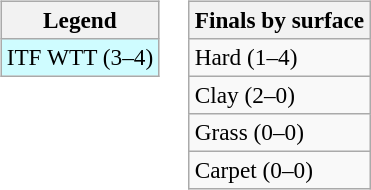<table>
<tr valign=top>
<td><br><table class=wikitable style=font-size:97%>
<tr>
<th>Legend</th>
</tr>
<tr style="background:#cffcff;">
<td>ITF WTT (3–4)</td>
</tr>
</table>
</td>
<td><br><table class=wikitable style=font-size:97%>
<tr>
<th>Finals by surface</th>
</tr>
<tr>
<td>Hard (1–4)</td>
</tr>
<tr>
<td>Clay (2–0)</td>
</tr>
<tr>
<td>Grass (0–0)</td>
</tr>
<tr>
<td>Carpet (0–0)</td>
</tr>
</table>
</td>
</tr>
</table>
